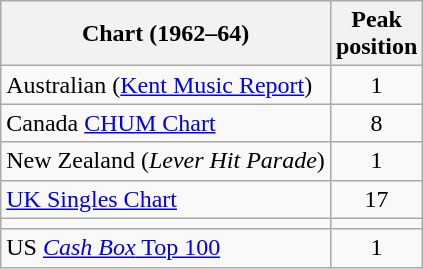<table class="wikitable sortable">
<tr>
<th>Chart (1962–64)</th>
<th>Peak<br>position</th>
</tr>
<tr>
<td>Australian (<a href='#'>Kent Music Report</a>)</td>
<td align="center">1</td>
</tr>
<tr>
<td>Canada <a href='#'>CHUM Chart</a></td>
<td align="center">8</td>
</tr>
<tr>
<td>New Zealand (<em>Lever Hit Parade</em>)</td>
<td style="text-align:center;">1</td>
</tr>
<tr>
<td><a href='#'>UK Singles Chart</a></td>
<td align=center>17</td>
</tr>
<tr>
<td></td>
</tr>
<tr>
<td>US <a href='#'><em>Cash Box</em> Top 100</a></td>
<td align="center">1</td>
</tr>
</table>
